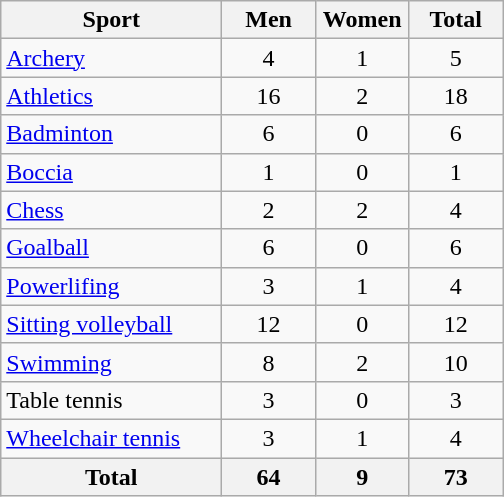<table class="wikitable sortable" style="text-align:center;">
<tr>
<th width=140>Sport</th>
<th width=55>Men</th>
<th width=55>Women</th>
<th width=55>Total</th>
</tr>
<tr>
<td align=left><a href='#'>Archery</a></td>
<td>4</td>
<td>1</td>
<td>5</td>
</tr>
<tr>
<td align=left><a href='#'>Athletics</a></td>
<td>16</td>
<td>2</td>
<td>18</td>
</tr>
<tr>
<td align=left><a href='#'>Badminton</a></td>
<td>6</td>
<td>0</td>
<td>6</td>
</tr>
<tr>
<td align=left><a href='#'>Boccia</a></td>
<td>1</td>
<td>0</td>
<td>1</td>
</tr>
<tr>
<td align=left><a href='#'>Chess</a></td>
<td>2</td>
<td>2</td>
<td>4</td>
</tr>
<tr>
<td align=left><a href='#'>Goalball</a></td>
<td>6</td>
<td>0</td>
<td>6</td>
</tr>
<tr>
<td align=left><a href='#'>Powerlifing</a></td>
<td>3</td>
<td>1</td>
<td>4</td>
</tr>
<tr>
<td align=left><a href='#'>Sitting volleyball</a></td>
<td>12</td>
<td>0</td>
<td>12</td>
</tr>
<tr>
<td align=left><a href='#'>Swimming</a></td>
<td>8</td>
<td>2</td>
<td>10</td>
</tr>
<tr>
<td align=left>Table tennis</td>
<td>3</td>
<td>0</td>
<td>3</td>
</tr>
<tr>
<td align=left><a href='#'>Wheelchair tennis</a></td>
<td>3</td>
<td>1</td>
<td>4</td>
</tr>
<tr>
<th>Total</th>
<th>64</th>
<th>9</th>
<th>73</th>
</tr>
</table>
